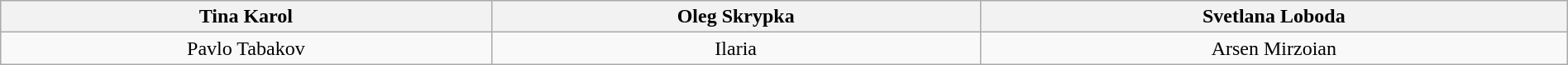<table class="wikitable" width="100%">
<tr>
<th colspan=1 align="center"!width="70">Tina Karol</th>
<th colspan=1 align="center"!width="70">Oleg Skrypka</th>
<th colspan=1 align="center"!width="70">Svetlana Loboda</th>
</tr>
<tr>
<td align="center">Pavlo Tabakov</td>
<td align="center">Ilaria</td>
<td align="center">Arsen Mirzoian</td>
</tr>
</table>
